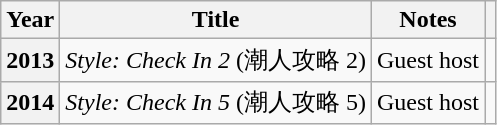<table class="wikitable sortable plainrowheaders">
<tr>
<th scope="col">Year</th>
<th scope="col">Title</th>
<th scope="col" class="unsortable">Notes</th>
<th scope="col" class="unsortable"></th>
</tr>
<tr>
<th scope="row">2013</th>
<td><em>Style: Check In 2</em>  (潮人攻略 2)</td>
<td>Guest host</td>
<td></td>
</tr>
<tr>
<th scope="row">2014</th>
<td><em>Style: Check In 5</em>  (潮人攻略 5)</td>
<td>Guest host</td>
<td></td>
</tr>
</table>
